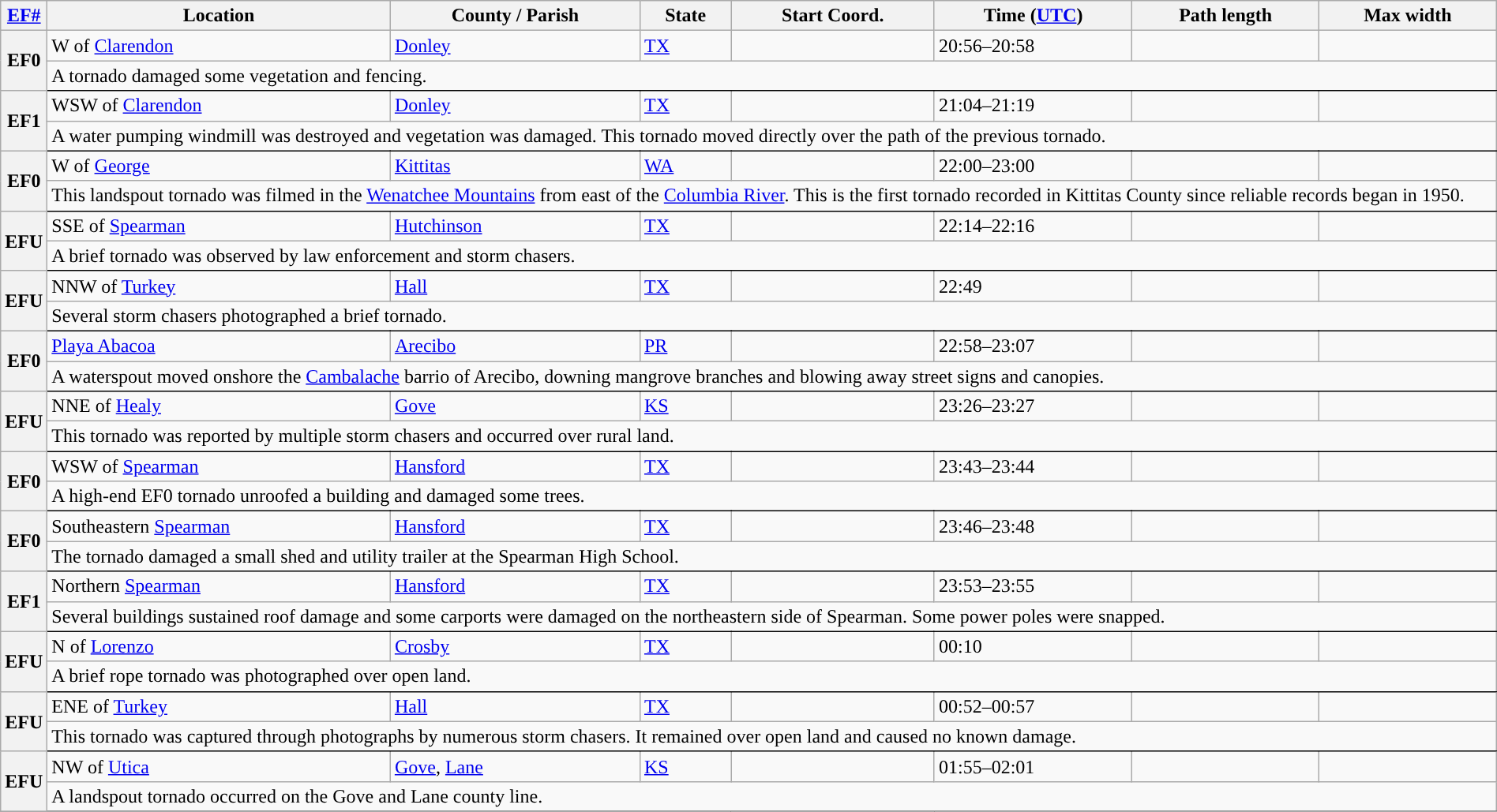<table class="wikitable sortable" style="width:100%;">
<tr>
<th scope="col" width="2%" align="center"><a href='#'>EF#</a></th>
<th scope="col" align="center" class="unsortable">Location</th>
<th scope="col" align="center" class="unsortable">County / Parish</th>
<th scope="col" align="center">State</th>
<th scope="col" align="center">Start Coord.</th>
<th scope="col" align="center">Time (<a href='#'>UTC</a>)</th>
<th scope="col" align="center">Path length</th>
<th scope="col" align="center">Max width</th>
</tr>
<tr>
<th scope="row" rowspan="2" style="background-color:#">EF0</th>
<td>W of <a href='#'>Clarendon</a></td>
<td><a href='#'>Donley</a></td>
<td><a href='#'>TX</a></td>
<td></td>
<td>20:56–20:58</td>
<td></td>
<td></td>
</tr>
<tr class="expand-child">
<td colspan="8" style=" border-bottom: 1px solid black;">A tornado damaged some vegetation and fencing.</td>
</tr>
<tr>
<th scope="row" rowspan="2" style="background-color:#">EF1</th>
<td>WSW of <a href='#'>Clarendon</a></td>
<td><a href='#'>Donley</a></td>
<td><a href='#'>TX</a></td>
<td></td>
<td>21:04–21:19</td>
<td></td>
<td></td>
</tr>
<tr class="expand-child">
<td colspan="8" style=" border-bottom: 1px solid black;">A water pumping windmill was destroyed and vegetation was damaged. This tornado moved directly over the path of the previous tornado.</td>
</tr>
<tr>
<th scope="row" rowspan="2" style="background-color:#">EF0</th>
<td>W of <a href='#'>George</a></td>
<td><a href='#'>Kittitas</a></td>
<td><a href='#'>WA</a></td>
<td></td>
<td>22:00–23:00</td>
<td></td>
<td></td>
</tr>
<tr class="expand-child">
<td colspan="8" style=" border-bottom: 1px solid black;">This landspout tornado was filmed in the <a href='#'>Wenatchee Mountains</a> from east of the <a href='#'>Columbia River</a>. This is the first tornado recorded in Kittitas County since reliable records began in 1950.</td>
</tr>
<tr>
<th scope="row" rowspan="2" style="background-color:#">EFU</th>
<td>SSE of <a href='#'>Spearman</a></td>
<td><a href='#'>Hutchinson</a></td>
<td><a href='#'>TX</a></td>
<td></td>
<td>22:14–22:16</td>
<td></td>
<td></td>
</tr>
<tr class="expand-child">
<td colspan="8" style=" border-bottom: 1px solid black;">A brief tornado was observed by law enforcement and storm chasers.</td>
</tr>
<tr>
<th scope="row" rowspan="2" style="background-color:#">EFU</th>
<td>NNW of <a href='#'>Turkey</a></td>
<td><a href='#'>Hall</a></td>
<td><a href='#'>TX</a></td>
<td></td>
<td>22:49</td>
<td></td>
<td></td>
</tr>
<tr class="expand-child">
<td colspan="8" style=" border-bottom: 1px solid black;">Several storm chasers photographed a brief tornado.</td>
</tr>
<tr>
<th scope="row" rowspan="2" style="background-color:#">EF0</th>
<td><a href='#'>Playa Abacoa</a></td>
<td><a href='#'>Arecibo</a></td>
<td><a href='#'>PR</a></td>
<td></td>
<td>22:58–23:07</td>
<td></td>
<td></td>
</tr>
<tr class="expand-child">
<td colspan="8" style=" border-bottom: 1px solid black;">A waterspout moved onshore the <a href='#'>Cambalache</a> barrio of Arecibo, downing mangrove branches and blowing away street signs and canopies.</td>
</tr>
<tr>
<th scope="row" rowspan="2" style="background-color:#">EFU</th>
<td>NNE of <a href='#'>Healy</a></td>
<td><a href='#'>Gove</a></td>
<td><a href='#'>KS</a></td>
<td></td>
<td>23:26–23:27</td>
<td></td>
<td></td>
</tr>
<tr class="expand-child">
<td colspan="8" style=" border-bottom: 1px solid black;">This tornado was reported by multiple storm chasers and occurred over rural land.</td>
</tr>
<tr>
<th scope="row" rowspan="2" style="background-color:#">EF0</th>
<td>WSW of <a href='#'>Spearman</a></td>
<td><a href='#'>Hansford</a></td>
<td><a href='#'>TX</a></td>
<td></td>
<td>23:43–23:44</td>
<td></td>
<td></td>
</tr>
<tr class="expand-child">
<td colspan="8" style=" border-bottom: 1px solid black;">A high-end EF0 tornado unroofed a building and damaged some trees.</td>
</tr>
<tr>
<th scope="row" rowspan="2" style="background-color:#">EF0</th>
<td>Southeastern <a href='#'>Spearman</a></td>
<td><a href='#'>Hansford</a></td>
<td><a href='#'>TX</a></td>
<td></td>
<td>23:46–23:48</td>
<td></td>
<td></td>
</tr>
<tr class="expand-child">
<td colspan="8" style=" border-bottom: 1px solid black;">The tornado damaged a small shed and utility trailer at the Spearman High School.</td>
</tr>
<tr>
<th scope="row" rowspan="2" style="background-color:#">EF1</th>
<td>Northern <a href='#'>Spearman</a></td>
<td><a href='#'>Hansford</a></td>
<td><a href='#'>TX</a></td>
<td></td>
<td>23:53–23:55</td>
<td></td>
<td></td>
</tr>
<tr class="expand-child">
<td colspan="8" style=" border-bottom: 1px solid black;">Several buildings sustained roof damage and some carports were damaged on the northeastern side of Spearman. Some power poles were snapped.</td>
</tr>
<tr>
<th scope="row" rowspan="2" style="background-color:#">EFU</th>
<td>N of <a href='#'>Lorenzo</a></td>
<td><a href='#'>Crosby</a></td>
<td><a href='#'>TX</a></td>
<td></td>
<td>00:10</td>
<td></td>
<td></td>
</tr>
<tr class="expand-child">
<td colspan="8" style=" border-bottom: 1px solid black;">A brief rope tornado was photographed over open land.</td>
</tr>
<tr>
<th scope="row" rowspan="2" style="background-color:#">EFU</th>
<td>ENE of <a href='#'>Turkey</a></td>
<td><a href='#'>Hall</a></td>
<td><a href='#'>TX</a></td>
<td></td>
<td>00:52–00:57</td>
<td></td>
<td></td>
</tr>
<tr class="expand-child">
<td colspan="8" style=" border-bottom: 1px solid black;">This tornado was captured through photographs by numerous storm chasers. It remained over open land and caused no known damage.</td>
</tr>
<tr>
<th scope="row" rowspan="2" style="background-color:#">EFU</th>
<td>NW of <a href='#'>Utica</a></td>
<td><a href='#'>Gove</a>, <a href='#'>Lane</a></td>
<td><a href='#'>KS</a></td>
<td></td>
<td>01:55–02:01</td>
<td></td>
<td></td>
</tr>
<tr class="expand-child">
<td colspan="8" style=" border-bottom: 1px solid black;">A landspout tornado occurred on the Gove and Lane county line.</td>
</tr>
<tr>
</tr>
</table>
